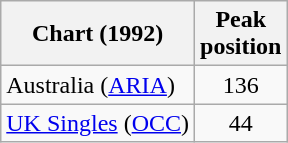<table class="wikitable">
<tr>
<th>Chart (1992)</th>
<th>Peak<br>position</th>
</tr>
<tr>
<td>Australia (<a href='#'>ARIA</a>)</td>
<td style="text-align:center;">136</td>
</tr>
<tr>
<td><a href='#'>UK Singles</a> (<a href='#'>OCC</a>)</td>
<td style="text-align:center;">44</td>
</tr>
</table>
